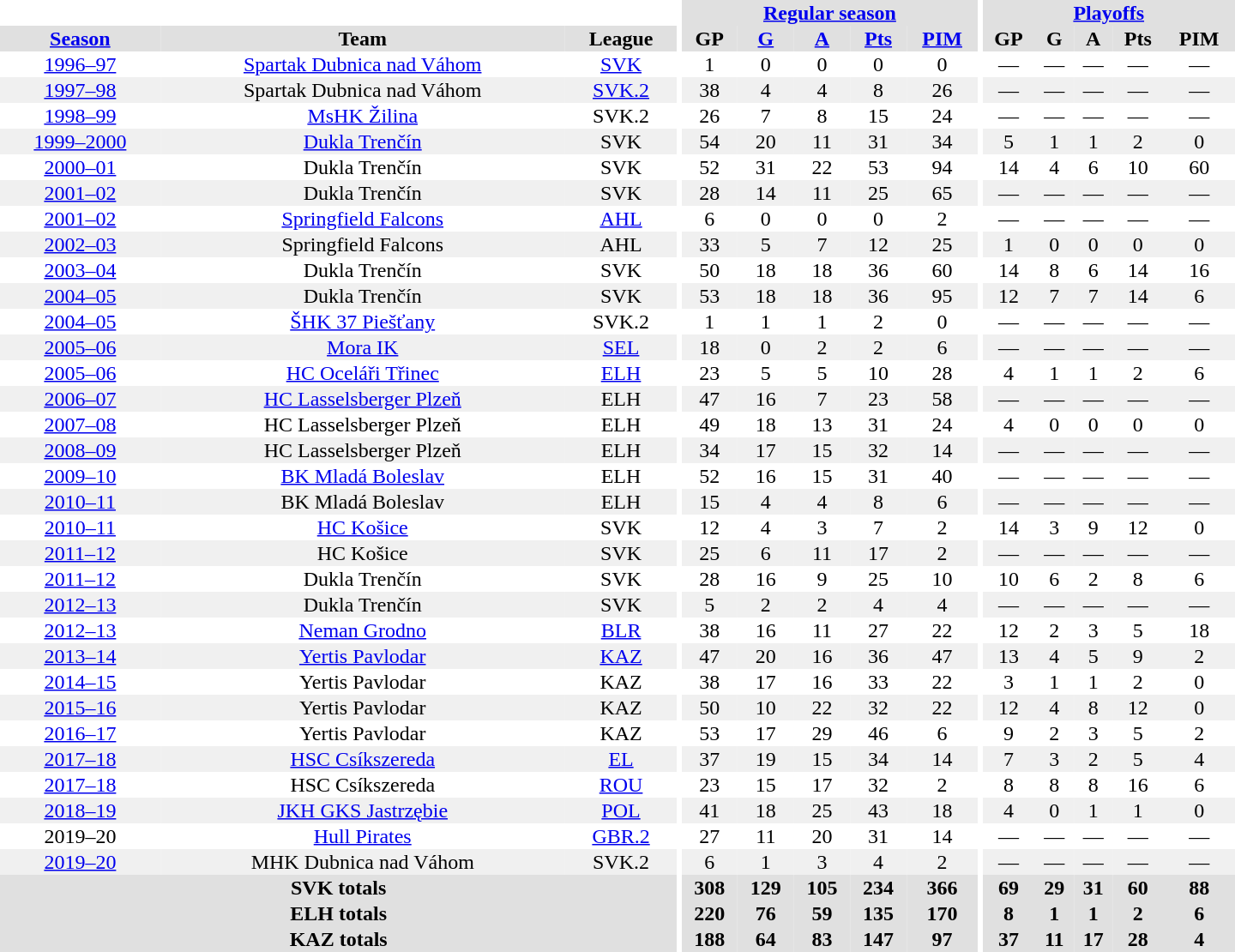<table border="0" cellpadding="1" cellspacing="0" style="text-align:center; width:60em">
<tr bgcolor="#e0e0e0">
<th colspan="3" bgcolor="#ffffff"></th>
<th rowspan="99" bgcolor="#ffffff"></th>
<th colspan="5"><a href='#'>Regular season</a></th>
<th rowspan="99" bgcolor="#ffffff"></th>
<th colspan="5"><a href='#'>Playoffs</a></th>
</tr>
<tr bgcolor="#e0e0e0">
<th><a href='#'>Season</a></th>
<th>Team</th>
<th>League</th>
<th>GP</th>
<th><a href='#'>G</a></th>
<th><a href='#'>A</a></th>
<th><a href='#'>Pts</a></th>
<th><a href='#'>PIM</a></th>
<th>GP</th>
<th>G</th>
<th>A</th>
<th>Pts</th>
<th>PIM</th>
</tr>
<tr>
<td><a href='#'>1996–97</a></td>
<td><a href='#'>Spartak Dubnica nad Váhom</a></td>
<td><a href='#'>SVK</a></td>
<td>1</td>
<td>0</td>
<td>0</td>
<td>0</td>
<td>0</td>
<td>—</td>
<td>—</td>
<td>—</td>
<td>—</td>
<td>—</td>
</tr>
<tr bgcolor="#f0f0f0">
<td><a href='#'>1997–98</a></td>
<td>Spartak Dubnica nad Váhom</td>
<td><a href='#'>SVK.2</a></td>
<td>38</td>
<td>4</td>
<td>4</td>
<td>8</td>
<td>26</td>
<td>—</td>
<td>—</td>
<td>—</td>
<td>—</td>
<td>—</td>
</tr>
<tr>
<td><a href='#'>1998–99</a></td>
<td><a href='#'>MsHK Žilina</a></td>
<td>SVK.2</td>
<td>26</td>
<td>7</td>
<td>8</td>
<td>15</td>
<td>24</td>
<td>—</td>
<td>—</td>
<td>—</td>
<td>—</td>
<td>—</td>
</tr>
<tr bgcolor="#f0f0f0">
<td><a href='#'>1999–2000</a></td>
<td><a href='#'>Dukla Trenčín</a></td>
<td>SVK</td>
<td>54</td>
<td>20</td>
<td>11</td>
<td>31</td>
<td>34</td>
<td>5</td>
<td>1</td>
<td>1</td>
<td>2</td>
<td>0</td>
</tr>
<tr>
<td><a href='#'>2000–01</a></td>
<td>Dukla Trenčín</td>
<td>SVK</td>
<td>52</td>
<td>31</td>
<td>22</td>
<td>53</td>
<td>94</td>
<td>14</td>
<td>4</td>
<td>6</td>
<td>10</td>
<td>60</td>
</tr>
<tr bgcolor="#f0f0f0">
<td><a href='#'>2001–02</a></td>
<td>Dukla Trenčín</td>
<td>SVK</td>
<td>28</td>
<td>14</td>
<td>11</td>
<td>25</td>
<td>65</td>
<td>—</td>
<td>—</td>
<td>—</td>
<td>—</td>
<td>—</td>
</tr>
<tr>
<td><a href='#'>2001–02</a></td>
<td><a href='#'>Springfield Falcons</a></td>
<td><a href='#'>AHL</a></td>
<td>6</td>
<td>0</td>
<td>0</td>
<td>0</td>
<td>2</td>
<td>—</td>
<td>—</td>
<td>—</td>
<td>—</td>
<td>—</td>
</tr>
<tr bgcolor="#f0f0f0">
<td><a href='#'>2002–03</a></td>
<td>Springfield Falcons</td>
<td>AHL</td>
<td>33</td>
<td>5</td>
<td>7</td>
<td>12</td>
<td>25</td>
<td>1</td>
<td>0</td>
<td>0</td>
<td>0</td>
<td>0</td>
</tr>
<tr>
<td><a href='#'>2003–04</a></td>
<td>Dukla Trenčín</td>
<td>SVK</td>
<td>50</td>
<td>18</td>
<td>18</td>
<td>36</td>
<td>60</td>
<td>14</td>
<td>8</td>
<td>6</td>
<td>14</td>
<td>16</td>
</tr>
<tr bgcolor="#f0f0f0">
<td><a href='#'>2004–05</a></td>
<td>Dukla Trenčín</td>
<td>SVK</td>
<td>53</td>
<td>18</td>
<td>18</td>
<td>36</td>
<td>95</td>
<td>12</td>
<td>7</td>
<td>7</td>
<td>14</td>
<td>6</td>
</tr>
<tr>
<td><a href='#'>2004–05</a></td>
<td><a href='#'>ŠHK 37 Piešťany</a></td>
<td>SVK.2</td>
<td>1</td>
<td>1</td>
<td>1</td>
<td>2</td>
<td>0</td>
<td>—</td>
<td>—</td>
<td>—</td>
<td>—</td>
<td>—</td>
</tr>
<tr bgcolor="#f0f0f0">
<td><a href='#'>2005–06</a></td>
<td><a href='#'>Mora IK</a></td>
<td><a href='#'>SEL</a></td>
<td>18</td>
<td>0</td>
<td>2</td>
<td>2</td>
<td>6</td>
<td>—</td>
<td>—</td>
<td>—</td>
<td>—</td>
<td>—</td>
</tr>
<tr>
<td><a href='#'>2005–06</a></td>
<td><a href='#'>HC Oceláři Třinec</a></td>
<td><a href='#'>ELH</a></td>
<td>23</td>
<td>5</td>
<td>5</td>
<td>10</td>
<td>28</td>
<td>4</td>
<td>1</td>
<td>1</td>
<td>2</td>
<td>6</td>
</tr>
<tr bgcolor="#f0f0f0">
<td><a href='#'>2006–07</a></td>
<td><a href='#'>HC Lasselsberger Plzeň</a></td>
<td>ELH</td>
<td>47</td>
<td>16</td>
<td>7</td>
<td>23</td>
<td>58</td>
<td>—</td>
<td>—</td>
<td>—</td>
<td>—</td>
<td>—</td>
</tr>
<tr>
<td><a href='#'>2007–08</a></td>
<td>HC Lasselsberger Plzeň</td>
<td>ELH</td>
<td>49</td>
<td>18</td>
<td>13</td>
<td>31</td>
<td>24</td>
<td>4</td>
<td>0</td>
<td>0</td>
<td>0</td>
<td>0</td>
</tr>
<tr bgcolor="#f0f0f0">
<td><a href='#'>2008–09</a></td>
<td>HC Lasselsberger Plzeň</td>
<td>ELH</td>
<td>34</td>
<td>17</td>
<td>15</td>
<td>32</td>
<td>14</td>
<td>—</td>
<td>—</td>
<td>—</td>
<td>—</td>
<td>—</td>
</tr>
<tr>
<td><a href='#'>2009–10</a></td>
<td><a href='#'>BK Mladá Boleslav</a></td>
<td>ELH</td>
<td>52</td>
<td>16</td>
<td>15</td>
<td>31</td>
<td>40</td>
<td>—</td>
<td>—</td>
<td>—</td>
<td>—</td>
<td>—</td>
</tr>
<tr bgcolor="#f0f0f0">
<td><a href='#'>2010–11</a></td>
<td>BK Mladá Boleslav</td>
<td>ELH</td>
<td>15</td>
<td>4</td>
<td>4</td>
<td>8</td>
<td>6</td>
<td>—</td>
<td>—</td>
<td>—</td>
<td>—</td>
<td>—</td>
</tr>
<tr>
<td><a href='#'>2010–11</a></td>
<td><a href='#'>HC Košice</a></td>
<td>SVK</td>
<td>12</td>
<td>4</td>
<td>3</td>
<td>7</td>
<td>2</td>
<td>14</td>
<td>3</td>
<td>9</td>
<td>12</td>
<td>0</td>
</tr>
<tr bgcolor="#f0f0f0">
<td><a href='#'>2011–12</a></td>
<td>HC Košice</td>
<td>SVK</td>
<td>25</td>
<td>6</td>
<td>11</td>
<td>17</td>
<td>2</td>
<td>—</td>
<td>—</td>
<td>—</td>
<td>—</td>
<td>—</td>
</tr>
<tr>
<td><a href='#'>2011–12</a></td>
<td>Dukla Trenčín</td>
<td>SVK</td>
<td>28</td>
<td>16</td>
<td>9</td>
<td>25</td>
<td>10</td>
<td>10</td>
<td>6</td>
<td>2</td>
<td>8</td>
<td>6</td>
</tr>
<tr bgcolor="#f0f0f0">
<td><a href='#'>2012–13</a></td>
<td>Dukla Trenčín</td>
<td>SVK</td>
<td>5</td>
<td>2</td>
<td>2</td>
<td>4</td>
<td>4</td>
<td>—</td>
<td>—</td>
<td>—</td>
<td>—</td>
<td>—</td>
</tr>
<tr>
<td><a href='#'>2012–13</a></td>
<td><a href='#'>Neman Grodno</a></td>
<td><a href='#'>BLR</a></td>
<td>38</td>
<td>16</td>
<td>11</td>
<td>27</td>
<td>22</td>
<td>12</td>
<td>2</td>
<td>3</td>
<td>5</td>
<td>18</td>
</tr>
<tr bgcolor="#f0f0f0">
<td><a href='#'>2013–14</a></td>
<td><a href='#'>Yertis Pavlodar</a></td>
<td><a href='#'>KAZ</a></td>
<td>47</td>
<td>20</td>
<td>16</td>
<td>36</td>
<td>47</td>
<td>13</td>
<td>4</td>
<td>5</td>
<td>9</td>
<td>2</td>
</tr>
<tr>
<td><a href='#'>2014–15</a></td>
<td>Yertis Pavlodar</td>
<td>KAZ</td>
<td>38</td>
<td>17</td>
<td>16</td>
<td>33</td>
<td>22</td>
<td>3</td>
<td>1</td>
<td>1</td>
<td>2</td>
<td>0</td>
</tr>
<tr bgcolor="#f0f0f0">
<td><a href='#'>2015–16</a></td>
<td>Yertis Pavlodar</td>
<td>KAZ</td>
<td>50</td>
<td>10</td>
<td>22</td>
<td>32</td>
<td>22</td>
<td>12</td>
<td>4</td>
<td>8</td>
<td>12</td>
<td>0</td>
</tr>
<tr>
<td><a href='#'>2016–17</a></td>
<td>Yertis Pavlodar</td>
<td>KAZ</td>
<td>53</td>
<td>17</td>
<td>29</td>
<td>46</td>
<td>6</td>
<td>9</td>
<td>2</td>
<td>3</td>
<td>5</td>
<td>2</td>
</tr>
<tr bgcolor="#f0f0f0">
<td><a href='#'>2017–18</a></td>
<td><a href='#'>HSC Csíkszereda</a></td>
<td><a href='#'>EL</a></td>
<td>37</td>
<td>19</td>
<td>15</td>
<td>34</td>
<td>14</td>
<td>7</td>
<td>3</td>
<td>2</td>
<td>5</td>
<td>4</td>
</tr>
<tr>
<td><a href='#'>2017–18</a></td>
<td>HSC Csíkszereda</td>
<td><a href='#'>ROU</a></td>
<td>23</td>
<td>15</td>
<td>17</td>
<td>32</td>
<td>2</td>
<td>8</td>
<td>8</td>
<td>8</td>
<td>16</td>
<td>6</td>
</tr>
<tr bgcolor="#f0f0f0">
<td><a href='#'>2018–19</a></td>
<td><a href='#'>JKH GKS Jastrzębie</a></td>
<td><a href='#'>POL</a></td>
<td>41</td>
<td>18</td>
<td>25</td>
<td>43</td>
<td>18</td>
<td>4</td>
<td>0</td>
<td>1</td>
<td>1</td>
<td>0</td>
</tr>
<tr>
<td>2019–20</td>
<td><a href='#'>Hull Pirates</a></td>
<td><a href='#'>GBR.2</a></td>
<td>27</td>
<td>11</td>
<td>20</td>
<td>31</td>
<td>14</td>
<td>—</td>
<td>—</td>
<td>—</td>
<td>—</td>
<td>—</td>
</tr>
<tr bgcolor="#f0f0f0">
<td><a href='#'>2019–20</a></td>
<td>MHK Dubnica nad Váhom</td>
<td>SVK.2</td>
<td>6</td>
<td>1</td>
<td>3</td>
<td>4</td>
<td>2</td>
<td>—</td>
<td>—</td>
<td>—</td>
<td>—</td>
<td>—</td>
</tr>
<tr bgcolor="#e0e0e0">
<th colspan="3">SVK totals</th>
<th>308</th>
<th>129</th>
<th>105</th>
<th>234</th>
<th>366</th>
<th>69</th>
<th>29</th>
<th>31</th>
<th>60</th>
<th>88</th>
</tr>
<tr bgcolor="#e0e0e0">
<th colspan="3">ELH totals</th>
<th>220</th>
<th>76</th>
<th>59</th>
<th>135</th>
<th>170</th>
<th>8</th>
<th>1</th>
<th>1</th>
<th>2</th>
<th>6</th>
</tr>
<tr bgcolor="#e0e0e0">
<th colspan="3">KAZ totals</th>
<th>188</th>
<th>64</th>
<th>83</th>
<th>147</th>
<th>97</th>
<th>37</th>
<th>11</th>
<th>17</th>
<th>28</th>
<th>4</th>
</tr>
</table>
